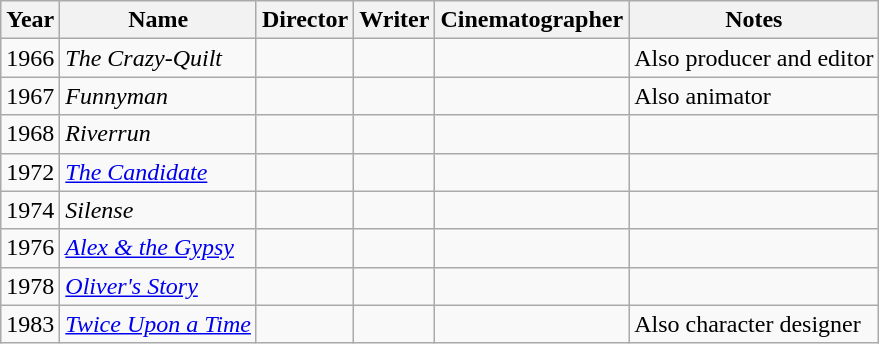<table class="wikitable sortable">
<tr>
<th>Year</th>
<th>Name</th>
<th>Director</th>
<th>Writer</th>
<th>Cinematographer</th>
<th>Notes</th>
</tr>
<tr>
<td>1966</td>
<td><em>The Crazy-Quilt</em></td>
<td></td>
<td></td>
<td></td>
<td>Also producer and editor</td>
</tr>
<tr>
<td>1967</td>
<td><em>Funnyman</em></td>
<td></td>
<td></td>
<td></td>
<td>Also animator</td>
</tr>
<tr>
<td>1968</td>
<td><em>Riverrun</em></td>
<td></td>
<td></td>
<td></td>
<td></td>
</tr>
<tr>
<td>1972</td>
<td><em><a href='#'>The Candidate</a></em></td>
<td></td>
<td></td>
<td></td>
<td></td>
</tr>
<tr>
<td>1974</td>
<td><em>Silense</em></td>
<td></td>
<td></td>
<td></td>
<td></td>
</tr>
<tr>
<td>1976</td>
<td><em><a href='#'>Alex & the Gypsy</a></em></td>
<td></td>
<td></td>
<td></td>
<td></td>
</tr>
<tr>
<td>1978</td>
<td><em><a href='#'>Oliver's Story</a></em></td>
<td></td>
<td></td>
<td></td>
<td></td>
</tr>
<tr>
<td>1983</td>
<td><em><a href='#'>Twice Upon a Time</a></em></td>
<td></td>
<td></td>
<td></td>
<td>Also character designer</td>
</tr>
</table>
